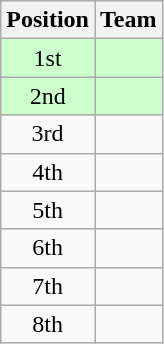<table class="wikitable">
<tr>
<th width=>Position</th>
<th width=>Team</th>
</tr>
<tr style="background:#cfc">
<td style="text-align:center">1st</td>
<td></td>
</tr>
<tr style="background:#cfc">
<td style="text-align:center">2nd</td>
<td></td>
</tr>
<tr>
<td style="text-align:center">3rd</td>
<td></td>
</tr>
<tr>
<td style="text-align:center">4th</td>
<td></td>
</tr>
<tr>
<td style="text-align:center">5th</td>
<td></td>
</tr>
<tr>
<td style="text-align:center">6th</td>
<td></td>
</tr>
<tr>
<td style="text-align:center">7th</td>
<td></td>
</tr>
<tr>
<td style="text-align:center">8th</td>
<td></td>
</tr>
</table>
